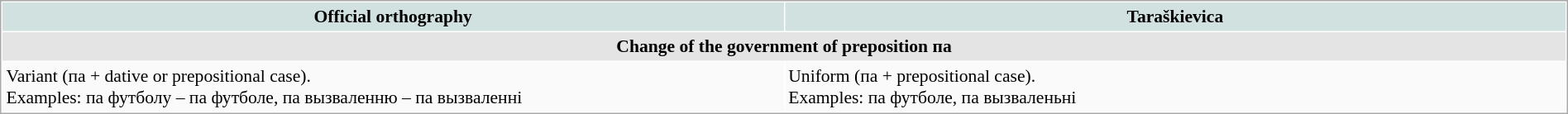<table cellspacing="1" cellpadding="3" style="width: 100%; margin: 0 0 1em 0; border: solid darkgray; border-width: 1px 1px 1px 1px; font-size: 90%; background-color: #fff;">
<tr bgcolor=#D0E1E0 align="center">
<td style="width: 50%"><strong>Official orthography</strong></td>
<td style="width: 50%"><strong>Taraškievica</strong></td>
</tr>
<tr style="background:#E4E4E4;" align="center">
<td colspan="2"><strong>Change of the government of preposition па </strong></td>
</tr>
<tr style="background:#FAFAFA;" align="left">
<td valign="top" style="padding-right: 10px;">Variant (па + dative or prepositional case).<br>Examples: па футболу – па футболе, па вызваленню – па вызваленні</td>
<td valign="top">Uniform (па + prepositional case).<br>Examples: па футболе, па вызваленьні</td>
</tr>
</table>
